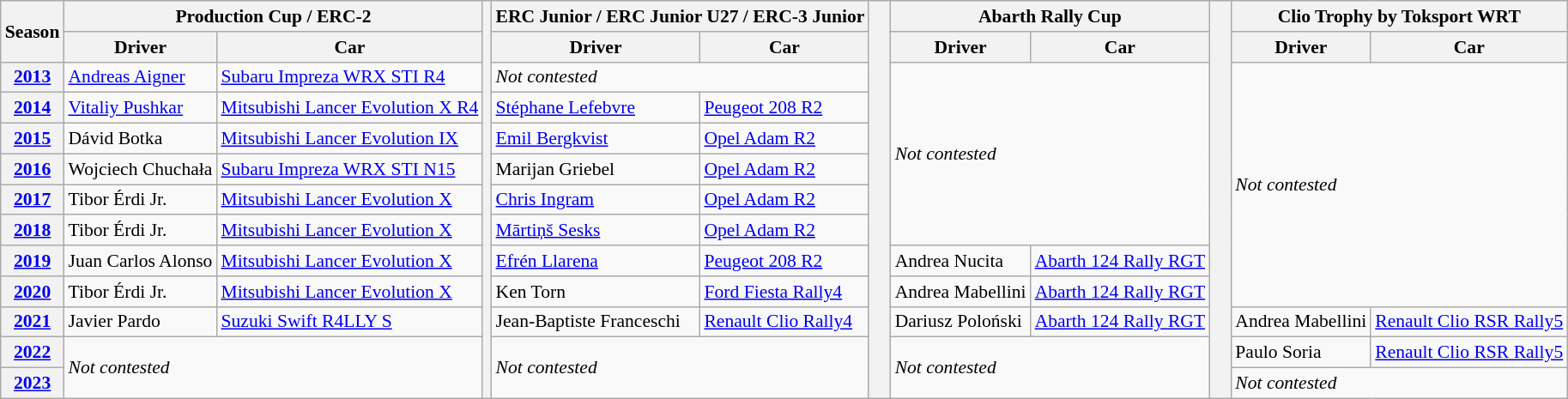<table class="wikitable" style="font-size: 90%;">
<tr>
<th rowspan="2">Season</th>
<th colspan="2">Production Cup / ERC-2</th>
<th rowspan="13"></th>
<th colspan="2">ERC Junior / ERC Junior U27 / ERC-3 Junior</th>
<th rowspan="13" style="width:10px;"></th>
<th colspan="2">Abarth Rally Cup</th>
<th rowspan="13" style="width:10px;"></th>
<th colspan="2">Clio Trophy by Toksport WRT</th>
</tr>
<tr>
<th>Driver</th>
<th>Car</th>
<th>Driver</th>
<th>Car</th>
<th>Driver</th>
<th>Car</th>
<th>Driver</th>
<th>Car</th>
</tr>
<tr>
<th><a href='#'>2013</a></th>
<td> <a href='#'>Andreas Aigner</a></td>
<td><a href='#'>Subaru Impreza WRX STI R4</a></td>
<td colspan="2"><em>Not contested</em></td>
<td colspan="2" rowspan="6"><em>Not contested</em></td>
<td colspan="2" rowspan="8"><em>Not contested</em></td>
</tr>
<tr>
<th><a href='#'>2014</a></th>
<td> <a href='#'>Vitaliy Pushkar</a></td>
<td><a href='#'>Mitsubishi Lancer Evolution X R4</a></td>
<td> <a href='#'>Stéphane Lefebvre</a></td>
<td><a href='#'>Peugeot 208 R2</a></td>
</tr>
<tr>
<th><a href='#'>2015</a></th>
<td> Dávid Botka</td>
<td><a href='#'>Mitsubishi Lancer Evolution IX</a></td>
<td> <a href='#'>Emil Bergkvist</a></td>
<td><a href='#'>Opel Adam R2</a></td>
</tr>
<tr>
<th><a href='#'>2016</a></th>
<td> Wojciech Chuchała</td>
<td><a href='#'>Subaru Impreza WRX STI N15</a></td>
<td> Marijan Griebel</td>
<td><a href='#'>Opel Adam R2</a></td>
</tr>
<tr>
<th><a href='#'>2017</a></th>
<td> Tibor Érdi Jr.</td>
<td><a href='#'>Mitsubishi Lancer Evolution X</a></td>
<td> <a href='#'>Chris Ingram</a></td>
<td><a href='#'>Opel Adam R2</a></td>
</tr>
<tr>
<th><a href='#'>2018</a></th>
<td> Tibor Érdi Jr.</td>
<td><a href='#'>Mitsubishi Lancer Evolution X</a></td>
<td> <a href='#'>Mārtiņš Sesks</a></td>
<td><a href='#'>Opel Adam R2</a></td>
</tr>
<tr>
<th><a href='#'>2019</a></th>
<td> Juan Carlos Alonso</td>
<td><a href='#'>Mitsubishi Lancer Evolution X</a></td>
<td> <a href='#'>Efrén Llarena</a></td>
<td><a href='#'>Peugeot 208 R2</a></td>
<td> Andrea Nucita</td>
<td><a href='#'>Abarth 124 Rally RGT</a></td>
</tr>
<tr>
<th><a href='#'>2020</a></th>
<td> Tibor Érdi Jr.</td>
<td><a href='#'>Mitsubishi Lancer Evolution X</a></td>
<td> Ken Torn</td>
<td><a href='#'>Ford Fiesta Rally4</a></td>
<td> Andrea Mabellini</td>
<td><a href='#'>Abarth 124 Rally RGT</a></td>
</tr>
<tr>
<th><a href='#'>2021</a></th>
<td> Javier Pardo</td>
<td><a href='#'>Suzuki Swift R4LLY S</a></td>
<td> Jean-Baptiste Franceschi</td>
<td><a href='#'>Renault Clio Rally4</a></td>
<td> Dariusz Poloński</td>
<td><a href='#'>Abarth 124 Rally RGT</a></td>
<td> Andrea Mabellini</td>
<td><a href='#'>Renault Clio RSR Rally5</a></td>
</tr>
<tr>
<th><a href='#'>2022</a></th>
<td colspan="2" rowspan="2"><em>Not contested</em></td>
<td colspan="2" rowspan="2"><em>Not contested</em></td>
<td colspan="2" rowspan="2"><em>Not contested</em></td>
<td> Paulo Soria</td>
<td><a href='#'>Renault Clio RSR Rally5</a></td>
</tr>
<tr>
<th><a href='#'>2023</a></th>
<td colspan="2"><em>Not contested</em></td>
</tr>
</table>
